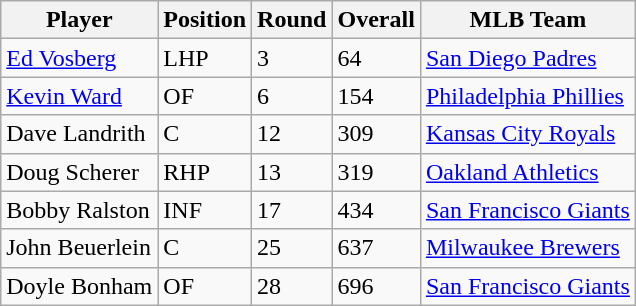<table class="wikitable">
<tr>
<th>Player</th>
<th>Position</th>
<th>Round</th>
<th>Overall</th>
<th>MLB Team</th>
</tr>
<tr>
<td><a href='#'>Ed Vosberg</a></td>
<td>LHP</td>
<td>3</td>
<td>64</td>
<td><a href='#'>San Diego Padres</a></td>
</tr>
<tr>
<td><a href='#'>Kevin Ward</a></td>
<td>OF</td>
<td>6</td>
<td>154</td>
<td><a href='#'>Philadelphia Phillies</a></td>
</tr>
<tr>
<td>Dave Landrith</td>
<td>C</td>
<td>12</td>
<td>309</td>
<td><a href='#'>Kansas City Royals</a></td>
</tr>
<tr>
<td>Doug Scherer</td>
<td>RHP</td>
<td>13</td>
<td>319</td>
<td><a href='#'>Oakland Athletics</a></td>
</tr>
<tr>
<td>Bobby Ralston</td>
<td>INF</td>
<td>17</td>
<td>434</td>
<td><a href='#'>San Francisco Giants</a></td>
</tr>
<tr>
<td>John Beuerlein</td>
<td>C</td>
<td>25</td>
<td>637</td>
<td><a href='#'>Milwaukee Brewers</a></td>
</tr>
<tr>
<td>Doyle Bonham</td>
<td>OF</td>
<td>28</td>
<td>696</td>
<td><a href='#'>San Francisco Giants</a></td>
</tr>
</table>
